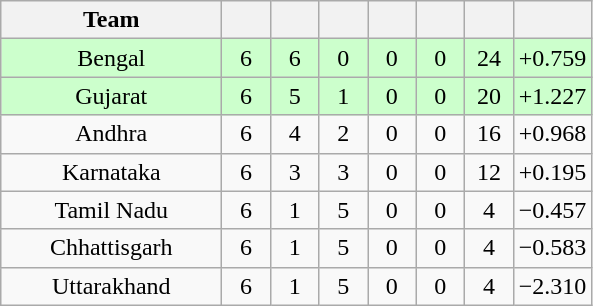<table class="wikitable" style="text-align:center">
<tr>
<th style="width:140px;">Team</th>
<th style="width:25px;"></th>
<th style="width:25px;"></th>
<th style="width:25px;"></th>
<th style="width:25px;"></th>
<th style="width:25px;"></th>
<th style="width:25px;"></th>
<th style="width:40px;"></th>
</tr>
<tr style="background:#cfc;">
<td>Bengal</td>
<td>6</td>
<td>6</td>
<td>0</td>
<td>0</td>
<td>0</td>
<td>24</td>
<td>+0.759</td>
</tr>
<tr style="background:#cfc;">
<td>Gujarat</td>
<td>6</td>
<td>5</td>
<td>1</td>
<td>0</td>
<td>0</td>
<td>20</td>
<td>+1.227</td>
</tr>
<tr>
<td>Andhra</td>
<td>6</td>
<td>4</td>
<td>2</td>
<td>0</td>
<td>0</td>
<td>16</td>
<td>+0.968</td>
</tr>
<tr>
<td>Karnataka</td>
<td>6</td>
<td>3</td>
<td>3</td>
<td>0</td>
<td>0</td>
<td>12</td>
<td>+0.195</td>
</tr>
<tr>
<td>Tamil Nadu</td>
<td>6</td>
<td>1</td>
<td>5</td>
<td>0</td>
<td>0</td>
<td>4</td>
<td>−0.457</td>
</tr>
<tr>
<td>Chhattisgarh</td>
<td>6</td>
<td>1</td>
<td>5</td>
<td>0</td>
<td>0</td>
<td>4</td>
<td>−0.583</td>
</tr>
<tr>
<td>Uttarakhand</td>
<td>6</td>
<td>1</td>
<td>5</td>
<td>0</td>
<td>0</td>
<td>4</td>
<td>−2.310</td>
</tr>
</table>
